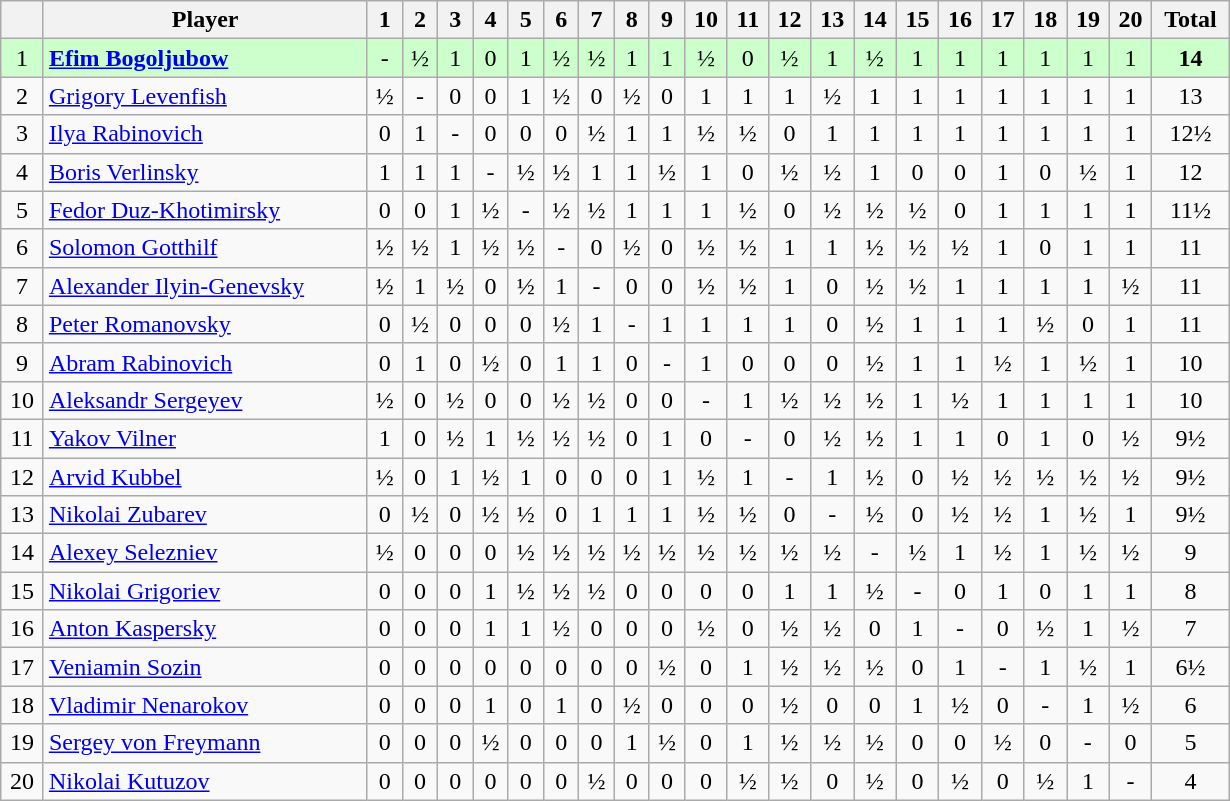<table class="wikitable" border="1" width="820px">
<tr>
<th></th>
<th>Player</th>
<th>1</th>
<th>2</th>
<th>3</th>
<th>4</th>
<th>5</th>
<th>6</th>
<th>7</th>
<th>8</th>
<th>9</th>
<th>10</th>
<th>11</th>
<th>12</th>
<th>13</th>
<th>14</th>
<th>15</th>
<th>16</th>
<th>17</th>
<th>18</th>
<th>19</th>
<th>20</th>
<th>Total</th>
</tr>
<tr align="center" style="background:#ccffcc;">
<td>1</td>
<td align="left"> <strong><a href='#'>Efim Bogoljubow</a></strong></td>
<td>-</td>
<td>½</td>
<td>1</td>
<td>0</td>
<td>1</td>
<td>½</td>
<td>½</td>
<td>1</td>
<td>1</td>
<td>½</td>
<td>0</td>
<td>½</td>
<td>1</td>
<td>½</td>
<td>1</td>
<td>1</td>
<td>1</td>
<td>1</td>
<td>1</td>
<td>1</td>
<td align="center"><strong>14</strong></td>
</tr>
<tr align="center">
<td>2</td>
<td align="left"> <a href='#'>Grigory Levenfish</a></td>
<td>½</td>
<td>-</td>
<td>0</td>
<td>0</td>
<td>1</td>
<td>½</td>
<td>0</td>
<td>½</td>
<td>0</td>
<td>1</td>
<td>1</td>
<td>1</td>
<td>½</td>
<td>1</td>
<td>1</td>
<td>1</td>
<td>1</td>
<td>1</td>
<td>1</td>
<td>1</td>
<td align="center">13</td>
</tr>
<tr align="center">
<td>3</td>
<td align="left"> <a href='#'>Ilya Rabinovich</a></td>
<td>0</td>
<td>1</td>
<td>-</td>
<td>0</td>
<td>0</td>
<td>0</td>
<td>½</td>
<td>1</td>
<td>1</td>
<td>½</td>
<td>½</td>
<td>0</td>
<td>1</td>
<td>1</td>
<td>1</td>
<td>1</td>
<td>1</td>
<td>1</td>
<td>1</td>
<td>1</td>
<td align="center">12½</td>
</tr>
<tr align="center">
<td>4</td>
<td align="left"> <a href='#'>Boris Verlinsky</a></td>
<td>1</td>
<td>1</td>
<td>1</td>
<td>-</td>
<td>½</td>
<td>½</td>
<td>1</td>
<td>1</td>
<td>½</td>
<td>1</td>
<td>0</td>
<td>½</td>
<td>½</td>
<td>1</td>
<td>0</td>
<td>0</td>
<td>1</td>
<td>0</td>
<td>½</td>
<td>1</td>
<td align="center">12</td>
</tr>
<tr align="center">
<td>5</td>
<td align="left"> <a href='#'>Fedor Duz-Khotimirsky</a></td>
<td>0</td>
<td>0</td>
<td>1</td>
<td>½</td>
<td>-</td>
<td>½</td>
<td>½</td>
<td>1</td>
<td>1</td>
<td>1</td>
<td>½</td>
<td>0</td>
<td>½</td>
<td>½</td>
<td>½</td>
<td>0</td>
<td>1</td>
<td>1</td>
<td>1</td>
<td>1</td>
<td align="center">11½</td>
</tr>
<tr align="center">
<td>6</td>
<td align="left"> <a href='#'>Solomon Gotthilf</a></td>
<td>½</td>
<td>½</td>
<td>1</td>
<td>½</td>
<td>½</td>
<td>-</td>
<td>0</td>
<td>½</td>
<td>0</td>
<td>½</td>
<td>½</td>
<td>1</td>
<td>1</td>
<td>½</td>
<td>½</td>
<td>½</td>
<td>1</td>
<td>0</td>
<td>1</td>
<td>1</td>
<td align="center">11</td>
</tr>
<tr align="center">
<td>7</td>
<td align="left"> <a href='#'>Alexander Ilyin-Genevsky</a></td>
<td>½</td>
<td>1</td>
<td>½</td>
<td>0</td>
<td>½</td>
<td>1</td>
<td>-</td>
<td>0</td>
<td>0</td>
<td>½</td>
<td>½</td>
<td>1</td>
<td>0</td>
<td>½</td>
<td>½</td>
<td>1</td>
<td>1</td>
<td>1</td>
<td>1</td>
<td>½</td>
<td align="center">11</td>
</tr>
<tr align="center">
<td>8</td>
<td align="left"> <a href='#'>Peter Romanovsky</a></td>
<td>0</td>
<td>½</td>
<td>0</td>
<td>0</td>
<td>0</td>
<td>½</td>
<td>1</td>
<td>-</td>
<td>1</td>
<td>1</td>
<td>1</td>
<td>1</td>
<td>0</td>
<td>½</td>
<td>1</td>
<td>1</td>
<td>1</td>
<td>½</td>
<td>0</td>
<td>1</td>
<td align="center">11</td>
</tr>
<tr align="center">
<td>9</td>
<td align="left"> <a href='#'>Abram Rabinovich</a></td>
<td>0</td>
<td>1</td>
<td>0</td>
<td>½</td>
<td>0</td>
<td>1</td>
<td>1</td>
<td>0</td>
<td>-</td>
<td>1</td>
<td>0</td>
<td>0</td>
<td>0</td>
<td>½</td>
<td>1</td>
<td>1</td>
<td>½</td>
<td>1</td>
<td>½</td>
<td>1</td>
<td align="center">10</td>
</tr>
<tr align="center">
<td>10</td>
<td align="left"> <a href='#'>Aleksandr Sergeyev</a></td>
<td>½</td>
<td>0</td>
<td>½</td>
<td>0</td>
<td>0</td>
<td>½</td>
<td>½</td>
<td>0</td>
<td>0</td>
<td>-</td>
<td>1</td>
<td>½</td>
<td>½</td>
<td>½</td>
<td>1</td>
<td>½</td>
<td>1</td>
<td>1</td>
<td>1</td>
<td>1</td>
<td align="center">10</td>
</tr>
<tr align="center">
<td>11</td>
<td align="left"> <a href='#'>Yakov Vilner</a></td>
<td>1</td>
<td>0</td>
<td>½</td>
<td>1</td>
<td>½</td>
<td>½</td>
<td>½</td>
<td>0</td>
<td>1</td>
<td>0</td>
<td>-</td>
<td>0</td>
<td>½</td>
<td>½</td>
<td>1</td>
<td>1</td>
<td>0</td>
<td>1</td>
<td>0</td>
<td>½</td>
<td align="center">9½</td>
</tr>
<tr align="center">
<td>12</td>
<td align="left"> <a href='#'>Arvid Kubbel</a></td>
<td>½</td>
<td>0</td>
<td>1</td>
<td>½</td>
<td>1</td>
<td>0</td>
<td>0</td>
<td>0</td>
<td>1</td>
<td>½</td>
<td>1</td>
<td>-</td>
<td>1</td>
<td>½</td>
<td>0</td>
<td>½</td>
<td>½</td>
<td>½</td>
<td>½</td>
<td>½</td>
<td align="center">9½</td>
</tr>
<tr align="center">
<td>13</td>
<td align="left"> <a href='#'>Nikolai Zubarev</a></td>
<td>0</td>
<td>½</td>
<td>0</td>
<td>½</td>
<td>½</td>
<td>0</td>
<td>1</td>
<td>1</td>
<td>1</td>
<td>½</td>
<td>½</td>
<td>0</td>
<td>-</td>
<td>½</td>
<td>0</td>
<td>½</td>
<td>½</td>
<td>1</td>
<td>½</td>
<td>1</td>
<td align="center">9½</td>
</tr>
<tr align="center">
<td>14</td>
<td align="left"> <a href='#'>Alexey Selezniev</a></td>
<td>½</td>
<td>0</td>
<td>0</td>
<td>0</td>
<td>½</td>
<td>½</td>
<td>½</td>
<td>½</td>
<td>½</td>
<td>½</td>
<td>½</td>
<td>½</td>
<td>½</td>
<td>-</td>
<td>½</td>
<td>1</td>
<td>½</td>
<td>1</td>
<td>½</td>
<td>½</td>
<td align="center">9</td>
</tr>
<tr align="center">
<td>15</td>
<td align="left"> <a href='#'>Nikolai Grigoriev</a></td>
<td>0</td>
<td>0</td>
<td>0</td>
<td>1</td>
<td>½</td>
<td>½</td>
<td>½</td>
<td>0</td>
<td>0</td>
<td>0</td>
<td>0</td>
<td>1</td>
<td>1</td>
<td>½</td>
<td>-</td>
<td>0</td>
<td>1</td>
<td>0</td>
<td>1</td>
<td>1</td>
<td align="center">8</td>
</tr>
<tr align="center">
<td>16</td>
<td align="left"> <a href='#'>Anton Kaspersky</a></td>
<td>0</td>
<td>0</td>
<td>0</td>
<td>1</td>
<td>1</td>
<td>½</td>
<td>0</td>
<td>0</td>
<td>0</td>
<td>½</td>
<td>0</td>
<td>½</td>
<td>½</td>
<td>0</td>
<td>1</td>
<td>-</td>
<td>0</td>
<td>½</td>
<td>1</td>
<td>½</td>
<td align="center">7</td>
</tr>
<tr align="center">
<td>17</td>
<td align="left"> <a href='#'>Veniamin Sozin</a></td>
<td>0</td>
<td>0</td>
<td>0</td>
<td>0</td>
<td>0</td>
<td>0</td>
<td>0</td>
<td>0</td>
<td>½</td>
<td>0</td>
<td>1</td>
<td>½</td>
<td>½</td>
<td>½</td>
<td>0</td>
<td>1</td>
<td>-</td>
<td>1</td>
<td>½</td>
<td>1</td>
<td align="center">6½</td>
</tr>
<tr align="center">
<td>18</td>
<td align="left"> <a href='#'>Vladimir Nenarokov</a></td>
<td>0</td>
<td>0</td>
<td>0</td>
<td>1</td>
<td>0</td>
<td>1</td>
<td>0</td>
<td>½</td>
<td>0</td>
<td>0</td>
<td>0</td>
<td>½</td>
<td>0</td>
<td>0</td>
<td>1</td>
<td>½</td>
<td>0</td>
<td>-</td>
<td>1</td>
<td>½</td>
<td align="center">6</td>
</tr>
<tr align="center">
<td>19</td>
<td align="left"> <a href='#'>Sergey von Freymann</a></td>
<td>0</td>
<td>0</td>
<td>0</td>
<td>½</td>
<td>0</td>
<td>0</td>
<td>0</td>
<td>1</td>
<td>½</td>
<td>0</td>
<td>1</td>
<td>½</td>
<td>½</td>
<td>½</td>
<td>0</td>
<td>0</td>
<td>½</td>
<td>0</td>
<td>-</td>
<td>0</td>
<td align="center">5</td>
</tr>
<tr align="center">
<td>20</td>
<td align="left"> <a href='#'>Nikolai Kutuzov</a></td>
<td>0</td>
<td>0</td>
<td>0</td>
<td>0</td>
<td>0</td>
<td>0</td>
<td>½</td>
<td>0</td>
<td>0</td>
<td>0</td>
<td>½</td>
<td>½</td>
<td>0</td>
<td>½</td>
<td>0</td>
<td>½</td>
<td>0</td>
<td>½</td>
<td>1</td>
<td>-</td>
<td align="center">4</td>
</tr>
</table>
